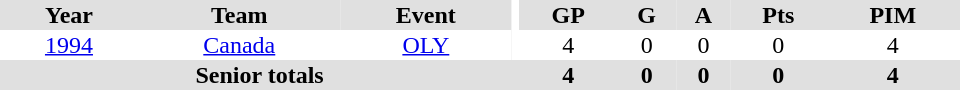<table border="0" cellpadding="1" cellspacing="0" ID="Table3" style="text-align:center; width:40em">
<tr bgcolor="#e0e0e0">
<th>Year</th>
<th>Team</th>
<th>Event</th>
<th rowspan="102" bgcolor="#ffffff"></th>
<th>GP</th>
<th>G</th>
<th>A</th>
<th>Pts</th>
<th>PIM</th>
</tr>
<tr>
<td><a href='#'>1994</a></td>
<td><a href='#'>Canada</a></td>
<td><a href='#'>OLY</a></td>
<td>4</td>
<td>0</td>
<td>0</td>
<td>0</td>
<td>4</td>
</tr>
<tr bgcolor="#e0e0e0">
<th colspan="4">Senior totals</th>
<th>4</th>
<th>0</th>
<th>0</th>
<th>0</th>
<th>4</th>
</tr>
</table>
